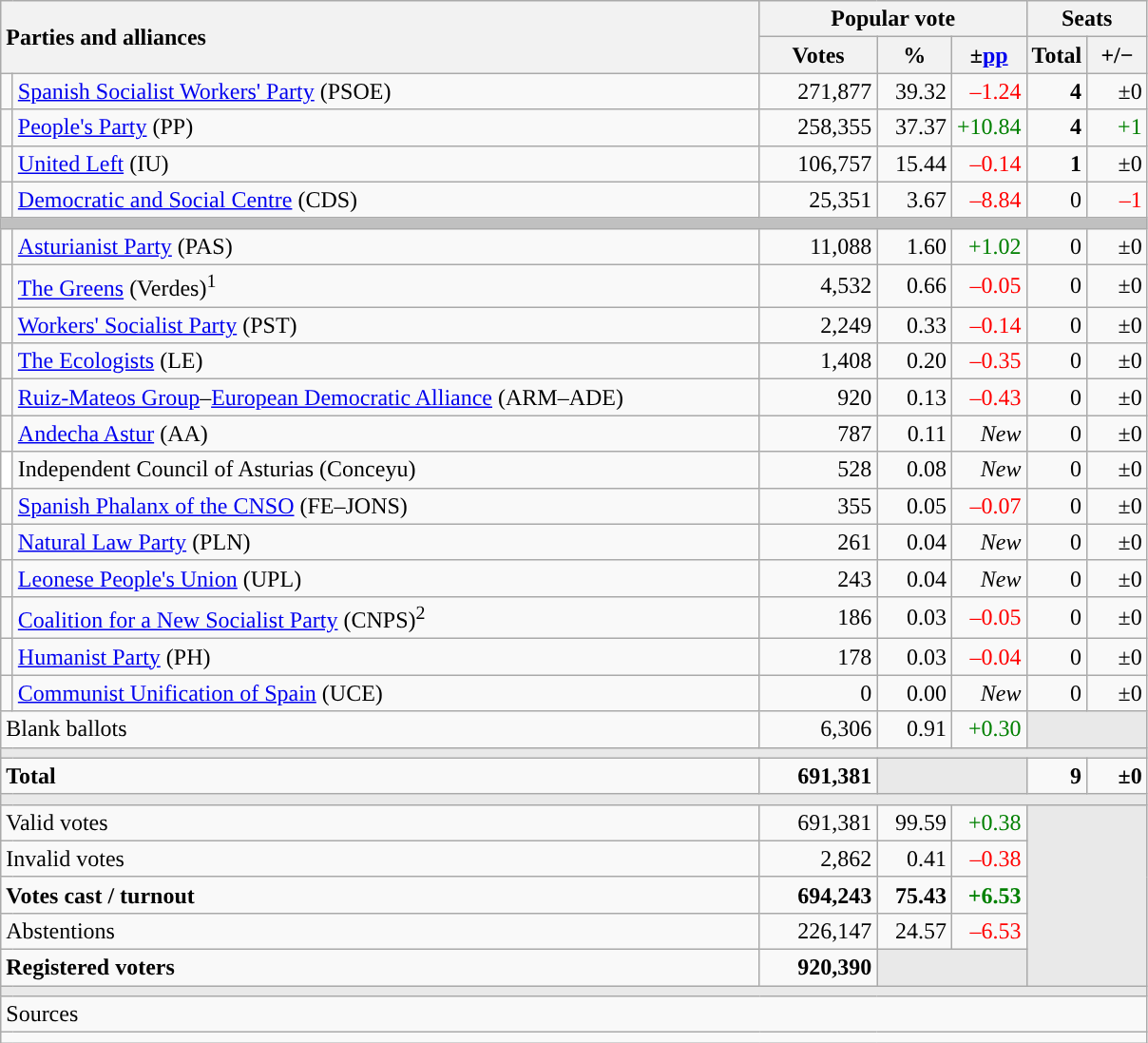<table class="wikitable" style="text-align:right;">
<tr>
<th style="text-align:left;" rowspan="2" colspan="2" width="525">Parties and alliances</th>
<th colspan="3">Popular vote</th>
<th colspan="2">Seats</th>
</tr>
<tr>
<th width="75">Votes</th>
<th width="45">%</th>
<th width="45">±<a href='#'>pp</a></th>
<th width="35">Total</th>
<th width="35">+/−</th>
</tr>
<tr>
<td width="1" style="color:inherit;background:"></td>
<td align="left"><a href='#'>Spanish Socialist Workers' Party</a> (PSOE)</td>
<td>271,877</td>
<td>39.32</td>
<td style="color:red;">–1.24</td>
<td><strong>4</strong></td>
<td>±0</td>
</tr>
<tr>
<td style="color:inherit;background:"></td>
<td align="left"><a href='#'>People's Party</a> (PP)</td>
<td>258,355</td>
<td>37.37</td>
<td style="color:green;">+10.84</td>
<td><strong>4</strong></td>
<td style="color:green;">+1</td>
</tr>
<tr>
<td style="color:inherit;background:"></td>
<td align="left"><a href='#'>United Left</a> (IU)</td>
<td>106,757</td>
<td>15.44</td>
<td style="color:red;">–0.14</td>
<td><strong>1</strong></td>
<td>±0</td>
</tr>
<tr>
<td style="color:inherit;background:"></td>
<td align="left"><a href='#'>Democratic and Social Centre</a> (CDS)</td>
<td>25,351</td>
<td>3.67</td>
<td style="color:red;">–8.84</td>
<td>0</td>
<td style="color:red;">–1</td>
</tr>
<tr>
<td colspan="7" bgcolor="#C0C0C0"></td>
</tr>
<tr>
<td style="color:inherit;background:"></td>
<td align="left"><a href='#'>Asturianist Party</a> (PAS)</td>
<td>11,088</td>
<td>1.60</td>
<td style="color:green;">+1.02</td>
<td>0</td>
<td>±0</td>
</tr>
<tr>
<td style="color:inherit;background:"></td>
<td align="left"><a href='#'>The Greens</a> (Verdes)<sup>1</sup></td>
<td>4,532</td>
<td>0.66</td>
<td style="color:red;">–0.05</td>
<td>0</td>
<td>±0</td>
</tr>
<tr>
<td style="color:inherit;background:"></td>
<td align="left"><a href='#'>Workers' Socialist Party</a> (PST)</td>
<td>2,249</td>
<td>0.33</td>
<td style="color:red;">–0.14</td>
<td>0</td>
<td>±0</td>
</tr>
<tr>
<td style="color:inherit;background:"></td>
<td align="left"><a href='#'>The Ecologists</a> (LE)</td>
<td>1,408</td>
<td>0.20</td>
<td style="color:red;">–0.35</td>
<td>0</td>
<td>±0</td>
</tr>
<tr>
<td style="color:inherit;background:"></td>
<td align="left"><a href='#'>Ruiz-Mateos Group</a>–<a href='#'>European Democratic Alliance</a> (ARM–ADE)</td>
<td>920</td>
<td>0.13</td>
<td style="color:red;">–0.43</td>
<td>0</td>
<td>±0</td>
</tr>
<tr>
<td style="color:inherit;background:"></td>
<td align="left"><a href='#'>Andecha Astur</a> (AA)</td>
<td>787</td>
<td>0.11</td>
<td><em>New</em></td>
<td>0</td>
<td>±0</td>
</tr>
<tr>
<td bgcolor="white"></td>
<td align="left">Independent Council of Asturias (Conceyu)</td>
<td>528</td>
<td>0.08</td>
<td><em>New</em></td>
<td>0</td>
<td>±0</td>
</tr>
<tr>
<td style="color:inherit;background:"></td>
<td align="left"><a href='#'>Spanish Phalanx of the CNSO</a> (FE–JONS)</td>
<td>355</td>
<td>0.05</td>
<td style="color:red;">–0.07</td>
<td>0</td>
<td>±0</td>
</tr>
<tr>
<td style="color:inherit;background:"></td>
<td align="left"><a href='#'>Natural Law Party</a> (PLN)</td>
<td>261</td>
<td>0.04</td>
<td><em>New</em></td>
<td>0</td>
<td>±0</td>
</tr>
<tr>
<td style="color:inherit;background:"></td>
<td align="left"><a href='#'>Leonese People's Union</a> (UPL)</td>
<td>243</td>
<td>0.04</td>
<td><em>New</em></td>
<td>0</td>
<td>±0</td>
</tr>
<tr>
<td style="color:inherit;background:"></td>
<td align="left"><a href='#'>Coalition for a New Socialist Party</a> (CNPS)<sup>2</sup></td>
<td>186</td>
<td>0.03</td>
<td style="color:red;">–0.05</td>
<td>0</td>
<td>±0</td>
</tr>
<tr>
<td style="color:inherit;background:"></td>
<td align="left"><a href='#'>Humanist Party</a> (PH)</td>
<td>178</td>
<td>0.03</td>
<td style="color:red;">–0.04</td>
<td>0</td>
<td>±0</td>
</tr>
<tr>
<td style="color:inherit;background:"></td>
<td align="left"><a href='#'>Communist Unification of Spain</a> (UCE)</td>
<td>0</td>
<td>0.00</td>
<td><em>New</em></td>
<td>0</td>
<td>±0</td>
</tr>
<tr>
<td align="left" colspan="2">Blank ballots</td>
<td>6,306</td>
<td>0.91</td>
<td style="color:green;">+0.30</td>
<td bgcolor="#E9E9E9" colspan="2"></td>
</tr>
<tr>
<td colspan="7" bgcolor="#E9E9E9"></td>
</tr>
<tr style="font-weight:bold;">
<td align="left" colspan="2">Total</td>
<td>691,381</td>
<td bgcolor="#E9E9E9" colspan="2"></td>
<td>9</td>
<td>±0</td>
</tr>
<tr>
<td colspan="7" bgcolor="#E9E9E9"></td>
</tr>
<tr>
<td align="left" colspan="2">Valid votes</td>
<td>691,381</td>
<td>99.59</td>
<td style="color:green;">+0.38</td>
<td bgcolor="#E9E9E9" colspan="2" rowspan="5"></td>
</tr>
<tr>
<td align="left" colspan="2">Invalid votes</td>
<td>2,862</td>
<td>0.41</td>
<td style="color:red;">–0.38</td>
</tr>
<tr style="font-weight:bold;">
<td align="left" colspan="2">Votes cast / turnout</td>
<td>694,243</td>
<td>75.43</td>
<td style="color:green;">+6.53</td>
</tr>
<tr>
<td align="left" colspan="2">Abstentions</td>
<td>226,147</td>
<td>24.57</td>
<td style="color:red;">–6.53</td>
</tr>
<tr style="font-weight:bold;">
<td align="left" colspan="2">Registered voters</td>
<td>920,390</td>
<td bgcolor="#E9E9E9" colspan="2"></td>
</tr>
<tr>
<td colspan="7" bgcolor="#E9E9E9"></td>
</tr>
<tr>
<td align="left" colspan="7">Sources</td>
</tr>
<tr>
<td colspan="7" style="text-align:left; max-width:790px;"></td>
</tr>
</table>
